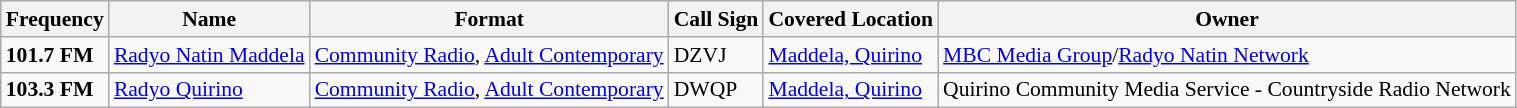<table class="wikitable" style="font-size: 90%;">
<tr>
<th>Frequency</th>
<th>Name</th>
<th>Format</th>
<th>Call Sign</th>
<th>Covered Location</th>
<th>Owner</th>
</tr>
<tr>
<td><strong>101.7 FM</strong></td>
<td><a href='#'>Radyo Natin Maddela</a></td>
<td><a href='#'>Community Radio</a>, <a href='#'>Adult Contemporary</a></td>
<td>DZVJ</td>
<td><a href='#'>Maddela, Quirino</a></td>
<td><a href='#'>MBC Media Group</a>/<a href='#'>Radyo Natin Network</a></td>
</tr>
<tr>
<td><strong>103.3 FM</strong></td>
<td><a href='#'>Radyo Quirino</a></td>
<td><a href='#'>Community Radio</a>, <a href='#'>Adult Contemporary</a></td>
<td>DWQP</td>
<td><a href='#'>Maddela, Quirino</a></td>
<td>Quirino Community Media Service - Countryside Radio Network</td>
</tr>
</table>
